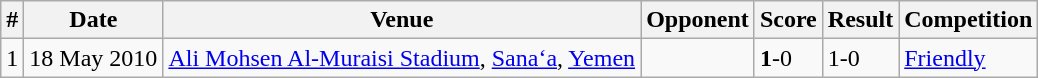<table class="wikitable">
<tr>
<th>#</th>
<th>Date</th>
<th>Venue</th>
<th>Opponent</th>
<th>Score</th>
<th>Result</th>
<th>Competition</th>
</tr>
<tr>
<td>1</td>
<td>18 May 2010</td>
<td><a href='#'>Ali Mohsen Al-Muraisi Stadium</a>, <a href='#'>Sana‘a</a>, <a href='#'>Yemen</a></td>
<td></td>
<td><strong>1</strong>-0</td>
<td>1-0</td>
<td><a href='#'>Friendly</a></td>
</tr>
</table>
